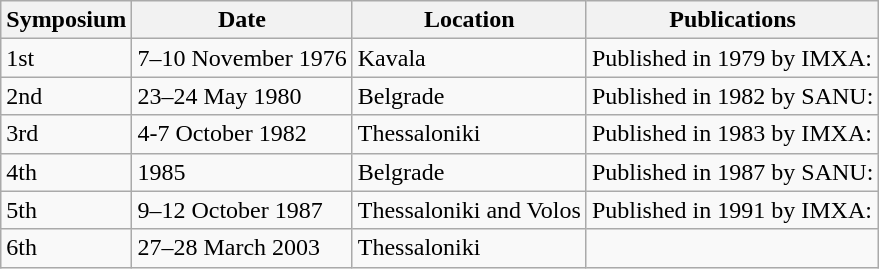<table class="wikitable">
<tr>
<th>Symposium</th>
<th>Date</th>
<th>Location</th>
<th>Publications</th>
</tr>
<tr>
<td>1st</td>
<td>7–10 November 1976</td>
<td>Kavala</td>
<td>Published in 1979 by IMXA:<br></td>
</tr>
<tr>
<td>2nd</td>
<td>23–24 May 1980</td>
<td>Belgrade</td>
<td>Published in 1982 by SANU:<br></td>
</tr>
<tr>
<td>3rd</td>
<td>4-7 October 1982</td>
<td>Thessaloniki</td>
<td>Published in 1983 by IMXA:<br></td>
</tr>
<tr>
<td>4th</td>
<td>1985</td>
<td>Belgrade</td>
<td>Published in 1987 by SANU:<br></td>
</tr>
<tr>
<td>5th</td>
<td>9–12 October 1987</td>
<td>Thessaloniki and Volos</td>
<td>Published in 1991 by IMXA:<br></td>
</tr>
<tr>
<td>6th</td>
<td>27–28 March 2003</td>
<td>Thessaloniki</td>
</tr>
</table>
